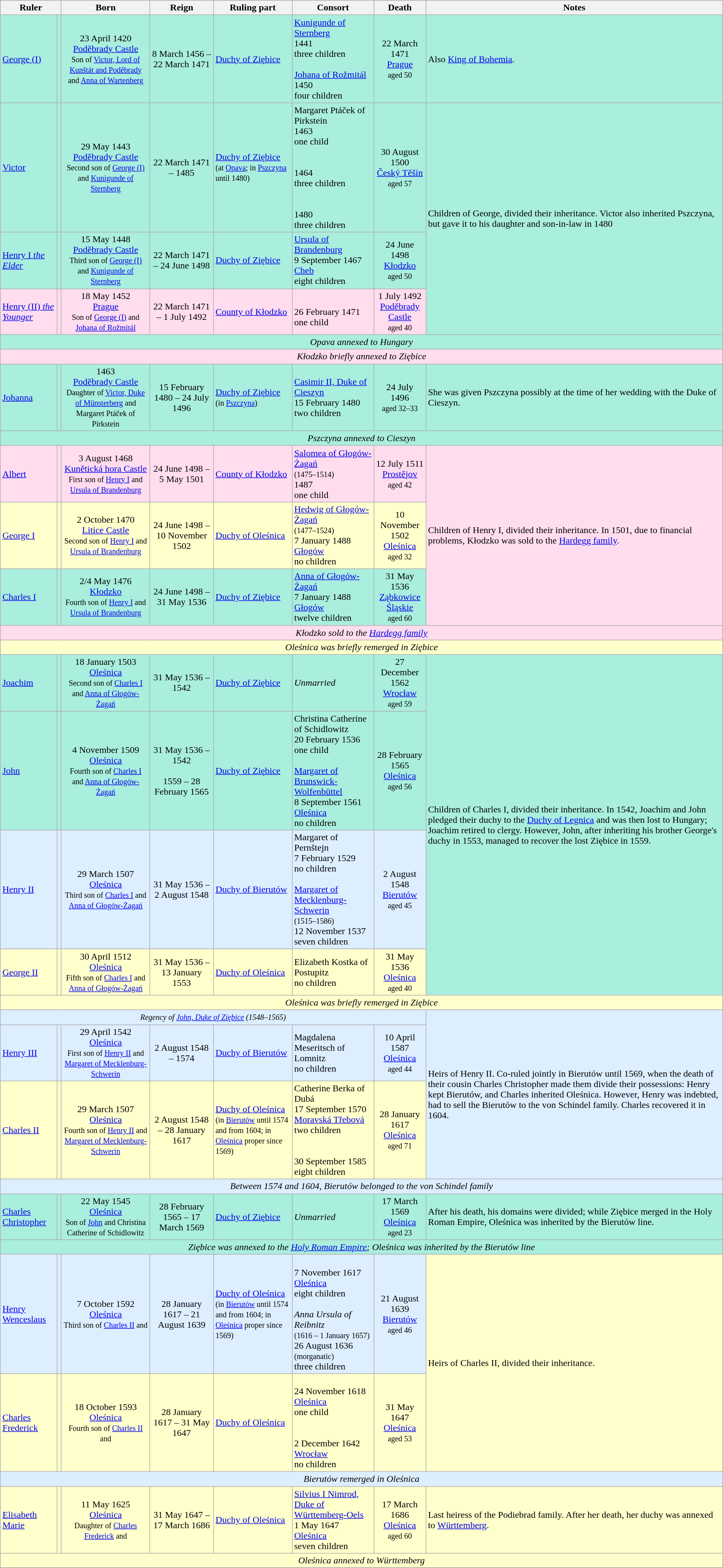<table class="wikitable sticky-header">
<tr style="background:#cccccc">
<th colspan=2>Ruler</th>
<th>Born</th>
<th>Reign</th>
<th>Ruling part</th>
<th>Consort</th>
<th>Death</th>
<th>Notes</th>
</tr>
<tr style="background:#aed">
<td><a href='#'>George (I)</a></td>
<td></td>
<td align=center>23 April 1420<br><a href='#'>Poděbrady Castle</a><br><small>Son of <a href='#'>Victor, Lord of Kunštát and Poděbrady</a> and <a href='#'>Anna of Wartenberg</a></small></td>
<td align=center>8 March 1456 – 22 March 1471</td>
<td><a href='#'>Duchy of Ziębice</a></td>
<td><a href='#'>Kunigunde of Sternberg</a><br>1441<br>three children<br><br><a href='#'>Johana of Rožmitál</a><br>1450<br>four children</td>
<td align=center>22 March 1471<br><a href='#'>Prague</a><br><small>aged 50</small></td>
<td>Also <a href='#'>King of Bohemia</a>.</td>
</tr>
<tr style="background:#aed">
<td><a href='#'>Victor</a></td>
<td></td>
<td align=center>29 May 1443<br><a href='#'>Poděbrady Castle</a><br><small>Second son of <a href='#'>George (I)</a> and <a href='#'>Kunigunde of Sternberg</a></small></td>
<td align=center>22 March 1471 – 1485</td>
<td><a href='#'>Duchy of Ziębice</a><br><small>(at <a href='#'>Opava</a>; in <a href='#'>Pszczyna</a> until 1480)</small></td>
<td>Margaret Ptáček of Pirkstein<br>1463<br>one child<br><br><br>1464<br>three children<br><br><br>1480<br>three children</td>
<td align=center>30 August 1500<br><a href='#'>Český Těšín</a><br><small>aged 57</small></td>
<td rowspan="3">Children of George, divided their inheritance. Victor also inherited Pszczyna, but gave it to his daughter and son-in-law in 1480</td>
</tr>
<tr style="background:#aed">
<td><a href='#'>Henry I <em>the Elder</em></a></td>
<td></td>
<td align=center>15 May 1448<br><a href='#'>Poděbrady Castle</a><br><small>Third son of <a href='#'>George (I)</a> and <a href='#'>Kunigunde of Sternberg</a></small></td>
<td align=center>22 March 1471 – 24 June 1498</td>
<td><a href='#'>Duchy of Ziębice</a></td>
<td><a href='#'>Ursula of Brandenburg</a><br>9 September 1467<br><a href='#'>Cheb</a><br>eight children</td>
<td align=center>24 June 1498<br><a href='#'>Kłodzko</a><br><small>aged 50</small></td>
</tr>
<tr style="background:#fde">
<td><a href='#'>Henry (II) <em>the Younger</em></a></td>
<td></td>
<td align=center>18 May 1452<br><a href='#'>Prague</a><br><small>Son of <a href='#'>George (I)</a> and <a href='#'>Johana of Rožmitál</a></small></td>
<td align=center>22 March 1471 – 1 July 1492</td>
<td><a href='#'>County of Kłodzko</a></td>
<td><br>26 February 1471<br>one child</td>
<td align=center>1 July 1492<br><a href='#'>Poděbrady Castle</a><br><small>aged 40</small></td>
</tr>
<tr style="background:#aed">
<td align=center colspan=8><em>Opava annexed to Hungary</em></td>
</tr>
<tr style="background:#fde">
<td align=center colspan=8><em>Kłodzko briefly annexed to Ziębice</em></td>
</tr>
<tr style="background:#aed">
<td><a href='#'>Johanna</a></td>
<td></td>
<td align=center>1463<br><a href='#'>Poděbrady Castle</a><br><small>Daughter of <a href='#'>Victor, Duke of Münsterberg</a> and Margaret Ptáček of Pirkstein</small></td>
<td align=center>15 February 1480 – 24 July 1496</td>
<td><a href='#'>Duchy of Ziębice</a><br><small>(in <a href='#'>Pszczyna</a>)</small></td>
<td><a href='#'>Casimir II, Duke of Cieszyn</a><br>15 February 1480<br>two children</td>
<td align=center>24 July 1496<br><small>aged 32–33</small></td>
<td>She was given Pszczyna possibly at the time of her wedding with the Duke of Cieszyn.</td>
</tr>
<tr style="background:#aed">
<td align=center colspan=8><em>Pszczyna annexed to Cieszyn</em></td>
</tr>
<tr style="background:#fde">
<td><a href='#'>Albert</a></td>
<td></td>
<td align=center>3 August 1468<br><a href='#'>Kunětická hora Castle</a><br><small>First son of <a href='#'>Henry I</a> and <a href='#'>Ursula of Brandenburg</a></small></td>
<td align=center>24 June 1498 – 5 May 1501</td>
<td><a href='#'>County of Kłodzko</a></td>
<td><a href='#'>Salomea of Głogów-Żagań</a><br><small>(1475–1514)</small><br>1487<br>one child</td>
<td align=center>12 July 1511<br><a href='#'>Prostějov</a><br><small>aged 42</small></td>
<td rowspan="3">Children of Henry I, divided their inheritance. In 1501, due to financial problems, Kłodzko was sold to the <a href='#'>Hardegg family</a>.</td>
</tr>
<tr style="background:#ffc">
<td><a href='#'>George I</a></td>
<td></td>
<td align=center>2 October 1470<br><a href='#'>Litice Castle</a><br><small>Second son of <a href='#'>Henry I</a> and <a href='#'>Ursula of Brandenburg</a></small></td>
<td align=center>24 June 1498 – 10 November 1502</td>
<td><a href='#'>Duchy of Oleśnica</a></td>
<td><a href='#'>Hedwig of Głogów-Żagań</a><br><small>(1477–1524)</small><br>7 January 1488<br><a href='#'>Głogów</a><br>no children</td>
<td align=center>10 November 1502<br><a href='#'>Oleśnica</a><br><small>aged 32</small></td>
</tr>
<tr style="background:#aed">
<td><a href='#'>Charles I</a></td>
<td></td>
<td align=center>2/4 May 1476<br><a href='#'>Kłodzko</a><br><small>Fourth son of <a href='#'>Henry I</a> and <a href='#'>Ursula of Brandenburg</a></small></td>
<td align=center>24 June 1498 – 31 May 1536</td>
<td><a href='#'>Duchy of Ziębice</a></td>
<td><a href='#'>Anna of Głogów-Żagań</a><br>7 January 1488<br><a href='#'>Głogów</a><br>twelve children</td>
<td align=center>31 May 1536<br><a href='#'>Ząbkowice Śląskie</a><br><small>aged 60</small></td>
</tr>
<tr style="background:#fde">
<td align=center colspan=8><em>Kłodzko sold to the <a href='#'>Hardegg family</a></em></td>
</tr>
<tr style="background:#ffc">
<td align=center colspan=8><em>Oleśnica was briefly remerged in Ziębice</em></td>
</tr>
<tr style="background:#aed">
<td><a href='#'>Joachim</a></td>
<td></td>
<td align=center>18 January 1503<br><a href='#'>Oleśnica</a><br><small>Second son of <a href='#'>Charles I</a> and <a href='#'>Anna of Głogów-Żagań</a></small></td>
<td align=center>31 May 1536 – 1542</td>
<td><a href='#'>Duchy of Ziębice</a></td>
<td><em>Unmarried</em></td>
<td align=center>27 December 1562<br><a href='#'>Wrocław</a><br><small>aged 59</small></td>
<td rowspan="4">Children of Charles I, divided their inheritance. In 1542, Joachim and John pledged their duchy to the <a href='#'>Duchy of Legnica</a> and was then lost to Hungary; Joachim retired to clergy. However, John, after inheriting his brother George's duchy in 1553, managed to recover the lost Ziębice in 1559.</td>
</tr>
<tr style="background:#aed">
<td><a href='#'>John</a></td>
<td></td>
<td align=center>4 November 1509<br><a href='#'>Oleśnica</a><br><small>Fourth son of <a href='#'>Charles I</a> and <a href='#'>Anna of Głogów-Żagań</a></small></td>
<td align=center>31 May 1536 – 1542<br><br>1559 – 28 February 1565</td>
<td><a href='#'>Duchy of Ziębice</a></td>
<td>Christina Catherine of Schidlowitz<br>20 February 1536<br>one child<br><br><a href='#'>Margaret of Brunswick-Wolfenbüttel</a><br>8 September 1561<br><a href='#'>Oleśnica</a><br>no children</td>
<td align=center>28 February 1565<br><a href='#'>Oleśnica</a><br><small>aged 56</small></td>
</tr>
<tr style="background:#def">
<td><a href='#'>Henry II</a></td>
<td></td>
<td align=center>29 March 1507<br><a href='#'>Oleśnica</a><br><small>Third son of <a href='#'>Charles I</a> and <a href='#'>Anna of Głogów-Żagań</a></small></td>
<td align=center>31 May 1536 – 2 August 1548</td>
<td><a href='#'>Duchy of Bierutów</a></td>
<td>Margaret of Pernštejn<br>7 February 1529<br>no children<br><br><a href='#'>Margaret of Mecklenburg-Schwerin</a><br><small>(1515–1586)</small><br>12 November 1537<br>seven children</td>
<td align=center>2 August 1548<br><a href='#'>Bierutów</a><br><small>aged 45</small></td>
</tr>
<tr style="background:#ffc">
<td><a href='#'>George II</a></td>
<td></td>
<td align=center>30 April 1512<br><a href='#'>Oleśnica</a><br><small>Fifth son of <a href='#'>Charles I</a> and <a href='#'>Anna of Głogów-Żagań</a></small></td>
<td align=center>31 May 1536 – 13 January 1553</td>
<td><a href='#'>Duchy of Oleśnica</a></td>
<td>Elizabeth Kostka of Postupitz<br>no children</td>
<td align=center>31 May 1536<br><a href='#'>Oleśnica</a><br><small>aged 40</small></td>
</tr>
<tr style="background:#ffc">
<td align=center colspan=8><em>Oleśnica was briefly remerged in Ziębice</em></td>
</tr>
<tr style="background:#def">
<td colspan=7 align=center><small><em>Regency of <a href='#'>John, Duke of Ziębice</a> (1548–1565)</em></small></td>
<td rowspan=3>Heirs of Henry II. Co-ruled jointly in Bierutów until 1569, when the death of their cousin Charles Christopher made them divide their possessions: Henry kept Bierutów, and Charles inherited Oleśnica. However, Henry was indebted, had to sell the Bierutów to the von Schindel family. Charles recovered it in 1604.</td>
</tr>
<tr style="background:#def">
<td><a href='#'>Henry III</a></td>
<td></td>
<td align=center>29 April 1542<br><a href='#'>Oleśnica</a><br><small>First son of <a href='#'>Henry II</a> and <a href='#'>Margaret of Mecklenburg-Schwerin</a></small></td>
<td align=center>2 August 1548 – 1574</td>
<td><a href='#'>Duchy of Bierutów</a></td>
<td>Magdalena Meseritsch of Lomnitz<br>no children</td>
<td align=center>10 April 1587<br><a href='#'>Oleśnica</a><br><small>aged 44</small></td>
</tr>
<tr style="background:#ffc">
<td><a href='#'>Charles II</a></td>
<td></td>
<td align=center>29 March 1507<br><a href='#'>Oleśnica</a><br><small>Fourth son of <a href='#'>Henry II</a> and <a href='#'>Margaret of Mecklenburg-Schwerin</a></small></td>
<td align=center>2 August 1548 – 28 January 1617</td>
<td><a href='#'>Duchy of Oleśnica</a><br><small>(in <span><a href='#'>Bierutów</a></span> until 1574 and from 1604; in <a href='#'>Oleśnica</a> proper since 1569)</small></td>
<td>Catherine Berka of Dubá<br>17 September 1570<br><a href='#'>Moravská Třebová</a><br>two children<br><br><br>30 September 1585<br>eight children</td>
<td align=center>28 January 1617<br><a href='#'>Oleśnica</a><br><small>aged 71</small></td>
</tr>
<tr style="background:#def">
<td align=center colspan=8><em>Between 1574 and 1604, Bierutów belonged to the von Schindel family</em></td>
</tr>
<tr style="background:#aed">
<td><a href='#'>Charles Christopher</a></td>
<td></td>
<td align=center>22 May 1545<br><a href='#'>Oleśnica</a><br><small>Son of <a href='#'>John</a> and Christina Catherine of Schidlowitz</small></td>
<td align=center>28 February 1565 – 17 March 1569</td>
<td><a href='#'>Duchy of Ziębice</a></td>
<td><em>Unmarried</em></td>
<td align=center>17 March 1569<br><a href='#'>Oleśnica</a><br><small>aged 23</small></td>
<td>After his death, his domains were divided; while Ziębice merged in the Holy Roman Empire, Oleśnica was inherited by the Bierutów line.</td>
</tr>
<tr style="background:#aed">
<td align=center colspan=8><em>Ziębice was annexed to the <a href='#'>Holy Roman Empire</a>; Oleśnica was inherited by the Bierutów line</em></td>
</tr>
<tr style="background:#def">
<td><a href='#'>Henry Wenceslaus</a></td>
<td></td>
<td align=center>7 October 1592<br><a href='#'>Oleśnica</a><br><small>Third son of <a href='#'>Charles II</a> and </small></td>
<td align=center>28 January 1617 – 21 August 1639</td>
<td><a href='#'>Duchy of Oleśnica</a><br><small>(in <span><a href='#'>Bierutów</a></span> until 1574 and from 1604; in <a href='#'>Oleśnica</a> proper since 1569)</small></td>
<td><br>7 November 1617<br><a href='#'>Oleśnica</a><br>eight children<br><br><em>Anna Ursula of Reibnitz</em><br><small>(1616 – 1 January 1657)</small><br>26 August 1636<br><small>(morganatic)</small><br>three children</td>
<td align=center>21 August 1639<br><a href='#'>Bierutów</a><br><small>aged 46</small></td>
<td rowspan="2" style="background:#ffc">Heirs of Charles II, divided their inheritance.</td>
</tr>
<tr style="background:#ffc">
<td><a href='#'>Charles Frederick</a></td>
<td></td>
<td align=center>18 October 1593<br><a href='#'>Oleśnica</a><br><small>Fourth son of <a href='#'>Charles II</a> and </small></td>
<td align=center>28 January 1617 – 31 May 1647</td>
<td><a href='#'>Duchy of Oleśnica</a></td>
<td><br>24 November 1618<br><a href='#'>Oleśnica</a><br>one child<br><br><br>2 December 1642<br><a href='#'>Wrocław</a><br>no children</td>
<td align=center>31 May 1647<br><a href='#'>Oleśnica</a><br><small>aged 53</small></td>
</tr>
<tr style="background:#def">
<td align=center colspan=8><em>Bierutów remerged in Oleśnica</em></td>
</tr>
<tr style="background:#ffc">
<td><a href='#'>Elisabeth Marie</a></td>
<td></td>
<td align=center>11 May 1625<br><a href='#'>Oleśnica</a><br><small>Daughter of <a href='#'>Charles Frederick</a> and </small></td>
<td align=center>31 May 1647 – 17 March 1686</td>
<td><a href='#'>Duchy of Oleśnica</a></td>
<td><a href='#'>Silvius I Nimrod, Duke of Württemberg-Oels</a><br>1 May 1647<br><a href='#'>Oleśnica</a><br>seven children</td>
<td align=center>17 March 1686<br><a href='#'>Oleśnica</a><br><small>aged 60</small></td>
<td>Last heiress of  the Podiebrad family. After her death, her duchy was annexed to <a href='#'>Württemberg</a>.</td>
</tr>
<tr style="background:#ffc">
<td align=center colspan=8><em>Oleśnica annexed to Württemberg</em></td>
</tr>
<tr>
</tr>
</table>
